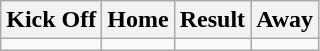<table class="wikitable" style="text-align: center">
<tr>
<th scope="col">Kick Off</th>
<th scope="col">Home</th>
<th scope="col">Result</th>
<th scope="col">Away</th>
</tr>
<tr>
<td></td>
<td></td>
<td></td>
<td></td>
</tr>
</table>
